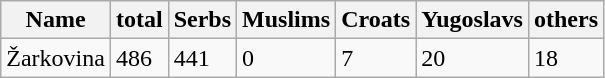<table class="wikitable">
<tr>
<th>Name</th>
<th>total</th>
<th>Serbs</th>
<th>Muslims</th>
<th>Croats</th>
<th>Yugoslavs</th>
<th>others</th>
</tr>
<tr>
<td>Žarkovina</td>
<td>486</td>
<td style="background:style=;"background-color:#FF0000;">441</td>
<td>0</td>
<td>7</td>
<td>20</td>
<td>18</td>
</tr>
</table>
